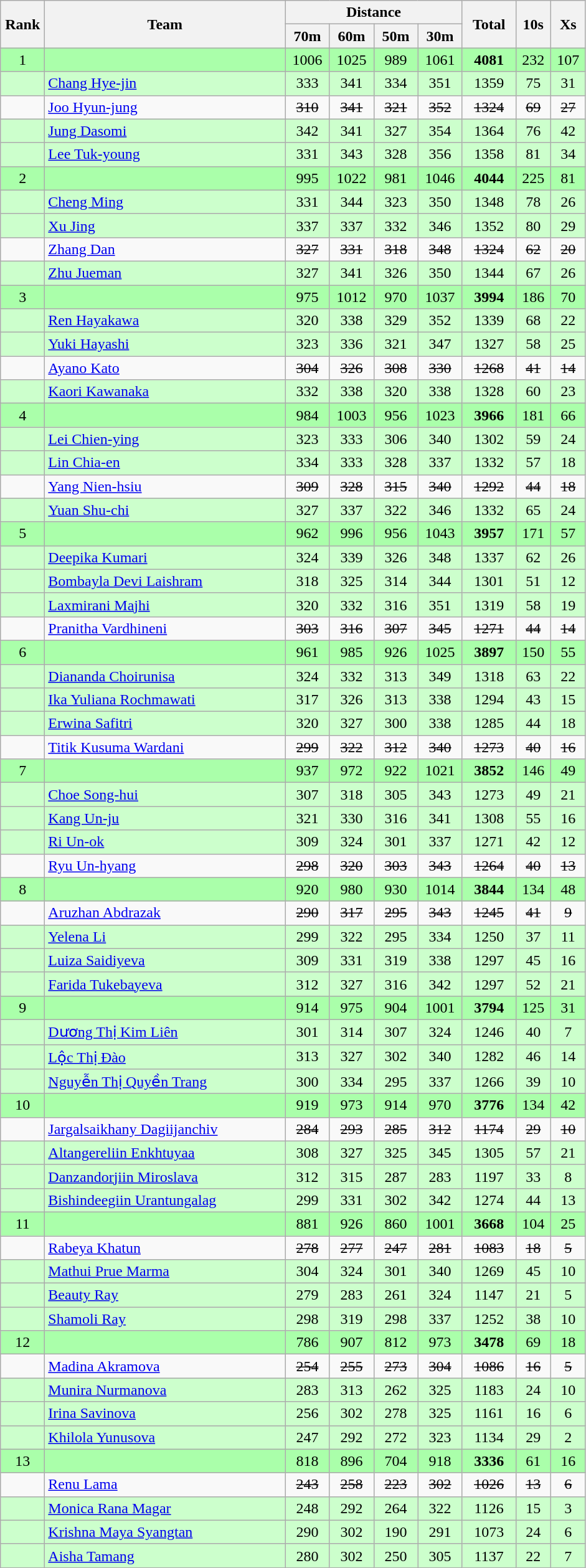<table class="wikitable" style="text-align:center">
<tr>
<th rowspan=2 width=40>Rank</th>
<th rowspan=2 width=250>Team</th>
<th colspan=4>Distance</th>
<th rowspan=2 width=50>Total</th>
<th rowspan=2 width=30>10s</th>
<th rowspan=2 width=30>Xs</th>
</tr>
<tr>
<th width=40>70m</th>
<th width=40>60m</th>
<th width=40>50m</th>
<th width=40>30m</th>
</tr>
<tr bgcolor=aaffaa>
<td>1</td>
<td align=left></td>
<td>1006</td>
<td>1025</td>
<td>989</td>
<td>1061</td>
<td><strong>4081</strong></td>
<td>232</td>
<td>107</td>
</tr>
<tr bgcolor=ccffcc>
<td></td>
<td align=left><a href='#'>Chang Hye-jin</a></td>
<td>333</td>
<td>341</td>
<td>334</td>
<td>351</td>
<td>1359</td>
<td>75</td>
<td>31</td>
</tr>
<tr>
<td></td>
<td align=left><a href='#'>Joo Hyun-jung</a></td>
<td><s>310</s></td>
<td><s>341</s></td>
<td><s>321</s></td>
<td><s>352</s></td>
<td><s>1324</s></td>
<td><s>69</s></td>
<td><s>27</s></td>
</tr>
<tr bgcolor=ccffcc>
<td></td>
<td align=left><a href='#'>Jung Dasomi</a></td>
<td>342</td>
<td>341</td>
<td>327</td>
<td>354</td>
<td>1364</td>
<td>76</td>
<td>42</td>
</tr>
<tr bgcolor=ccffcc>
<td></td>
<td align=left><a href='#'>Lee Tuk-young</a></td>
<td>331</td>
<td>343</td>
<td>328</td>
<td>356</td>
<td>1358</td>
<td>81</td>
<td>34</td>
</tr>
<tr bgcolor=aaffaa>
<td>2</td>
<td align=left></td>
<td>995</td>
<td>1022</td>
<td>981</td>
<td>1046</td>
<td><strong>4044</strong></td>
<td>225</td>
<td>81</td>
</tr>
<tr bgcolor=ccffcc>
<td></td>
<td align=left><a href='#'>Cheng Ming</a></td>
<td>331</td>
<td>344</td>
<td>323</td>
<td>350</td>
<td>1348</td>
<td>78</td>
<td>26</td>
</tr>
<tr bgcolor=ccffcc>
<td></td>
<td align=left><a href='#'>Xu Jing</a></td>
<td>337</td>
<td>337</td>
<td>332</td>
<td>346</td>
<td>1352</td>
<td>80</td>
<td>29</td>
</tr>
<tr>
<td></td>
<td align=left><a href='#'>Zhang Dan</a></td>
<td><s>327</s></td>
<td><s>331</s></td>
<td><s>318</s></td>
<td><s>348</s></td>
<td><s>1324</s></td>
<td><s>62</s></td>
<td><s>20</s></td>
</tr>
<tr bgcolor=ccffcc>
<td></td>
<td align=left><a href='#'>Zhu Jueman</a></td>
<td>327</td>
<td>341</td>
<td>326</td>
<td>350</td>
<td>1344</td>
<td>67</td>
<td>26</td>
</tr>
<tr bgcolor=aaffaa>
<td>3</td>
<td align=left></td>
<td>975</td>
<td>1012</td>
<td>970</td>
<td>1037</td>
<td><strong>3994</strong></td>
<td>186</td>
<td>70</td>
</tr>
<tr bgcolor=ccffcc>
<td></td>
<td align=left><a href='#'>Ren Hayakawa</a></td>
<td>320</td>
<td>338</td>
<td>329</td>
<td>352</td>
<td>1339</td>
<td>68</td>
<td>22</td>
</tr>
<tr bgcolor=ccffcc>
<td></td>
<td align=left><a href='#'>Yuki Hayashi</a></td>
<td>323</td>
<td>336</td>
<td>321</td>
<td>347</td>
<td>1327</td>
<td>58</td>
<td>25</td>
</tr>
<tr>
<td></td>
<td align=left><a href='#'>Ayano Kato</a></td>
<td><s>304</s></td>
<td><s>326</s></td>
<td><s>308</s></td>
<td><s>330</s></td>
<td><s>1268</s></td>
<td><s>41</s></td>
<td><s>14</s></td>
</tr>
<tr bgcolor=ccffcc>
<td></td>
<td align=left><a href='#'>Kaori Kawanaka</a></td>
<td>332</td>
<td>338</td>
<td>320</td>
<td>338</td>
<td>1328</td>
<td>60</td>
<td>23</td>
</tr>
<tr bgcolor=aaffaa>
<td>4</td>
<td align=left></td>
<td>984</td>
<td>1003</td>
<td>956</td>
<td>1023</td>
<td><strong>3966</strong></td>
<td>181</td>
<td>66</td>
</tr>
<tr bgcolor=ccffcc>
<td></td>
<td align=left><a href='#'>Lei Chien-ying</a></td>
<td>323</td>
<td>333</td>
<td>306</td>
<td>340</td>
<td>1302</td>
<td>59</td>
<td>24</td>
</tr>
<tr bgcolor=ccffcc>
<td></td>
<td align=left><a href='#'>Lin Chia-en</a></td>
<td>334</td>
<td>333</td>
<td>328</td>
<td>337</td>
<td>1332</td>
<td>57</td>
<td>18</td>
</tr>
<tr>
<td></td>
<td align=left><a href='#'>Yang Nien-hsiu</a></td>
<td><s>309</s></td>
<td><s>328</s></td>
<td><s>315</s></td>
<td><s>340</s></td>
<td><s>1292</s></td>
<td><s>44</s></td>
<td><s>18</s></td>
</tr>
<tr bgcolor=ccffcc>
<td></td>
<td align=left><a href='#'>Yuan Shu-chi</a></td>
<td>327</td>
<td>337</td>
<td>322</td>
<td>346</td>
<td>1332</td>
<td>65</td>
<td>24</td>
</tr>
<tr bgcolor=aaffaa>
<td>5</td>
<td align=left></td>
<td>962</td>
<td>996</td>
<td>956</td>
<td>1043</td>
<td><strong>3957</strong></td>
<td>171</td>
<td>57</td>
</tr>
<tr bgcolor=ccffcc>
<td></td>
<td align=left><a href='#'>Deepika Kumari</a></td>
<td>324</td>
<td>339</td>
<td>326</td>
<td>348</td>
<td>1337</td>
<td>62</td>
<td>26</td>
</tr>
<tr bgcolor=ccffcc>
<td></td>
<td align=left><a href='#'>Bombayla Devi Laishram</a></td>
<td>318</td>
<td>325</td>
<td>314</td>
<td>344</td>
<td>1301</td>
<td>51</td>
<td>12</td>
</tr>
<tr bgcolor=ccffcc>
<td></td>
<td align=left><a href='#'>Laxmirani Majhi</a></td>
<td>320</td>
<td>332</td>
<td>316</td>
<td>351</td>
<td>1319</td>
<td>58</td>
<td>19</td>
</tr>
<tr>
<td></td>
<td align=left><a href='#'>Pranitha Vardhineni</a></td>
<td><s>303</s></td>
<td><s>316</s></td>
<td><s>307</s></td>
<td><s>345</s></td>
<td><s>1271</s></td>
<td><s>44</s></td>
<td><s>14</s></td>
</tr>
<tr bgcolor=aaffaa>
<td>6</td>
<td align=left></td>
<td>961</td>
<td>985</td>
<td>926</td>
<td>1025</td>
<td><strong>3897</strong></td>
<td>150</td>
<td>55</td>
</tr>
<tr bgcolor=ccffcc>
<td></td>
<td align=left><a href='#'>Diananda Choirunisa</a></td>
<td>324</td>
<td>332</td>
<td>313</td>
<td>349</td>
<td>1318</td>
<td>63</td>
<td>22</td>
</tr>
<tr bgcolor=ccffcc>
<td></td>
<td align=left><a href='#'>Ika Yuliana Rochmawati</a></td>
<td>317</td>
<td>326</td>
<td>313</td>
<td>338</td>
<td>1294</td>
<td>43</td>
<td>15</td>
</tr>
<tr bgcolor=ccffcc>
<td></td>
<td align=left><a href='#'>Erwina Safitri</a></td>
<td>320</td>
<td>327</td>
<td>300</td>
<td>338</td>
<td>1285</td>
<td>44</td>
<td>18</td>
</tr>
<tr>
<td></td>
<td align=left><a href='#'>Titik Kusuma Wardani</a></td>
<td><s>299</s></td>
<td><s>322</s></td>
<td><s>312</s></td>
<td><s>340</s></td>
<td><s>1273</s></td>
<td><s>40</s></td>
<td><s>16</s></td>
</tr>
<tr bgcolor=aaffaa>
<td>7</td>
<td align=left></td>
<td>937</td>
<td>972</td>
<td>922</td>
<td>1021</td>
<td><strong>3852</strong></td>
<td>146</td>
<td>49</td>
</tr>
<tr bgcolor=ccffcc>
<td></td>
<td align=left><a href='#'>Choe Song-hui</a></td>
<td>307</td>
<td>318</td>
<td>305</td>
<td>343</td>
<td>1273</td>
<td>49</td>
<td>21</td>
</tr>
<tr bgcolor=ccffcc>
<td></td>
<td align=left><a href='#'>Kang Un-ju</a></td>
<td>321</td>
<td>330</td>
<td>316</td>
<td>341</td>
<td>1308</td>
<td>55</td>
<td>16</td>
</tr>
<tr bgcolor=ccffcc>
<td></td>
<td align=left><a href='#'>Ri Un-ok</a></td>
<td>309</td>
<td>324</td>
<td>301</td>
<td>337</td>
<td>1271</td>
<td>42</td>
<td>12</td>
</tr>
<tr>
<td></td>
<td align=left><a href='#'>Ryu Un-hyang</a></td>
<td><s>298</s></td>
<td><s>320</s></td>
<td><s>303</s></td>
<td><s>343</s></td>
<td><s>1264</s></td>
<td><s>40</s></td>
<td><s>13</s></td>
</tr>
<tr bgcolor=aaffaa>
<td>8</td>
<td align=left></td>
<td>920</td>
<td>980</td>
<td>930</td>
<td>1014</td>
<td><strong>3844</strong></td>
<td>134</td>
<td>48</td>
</tr>
<tr>
<td></td>
<td align=left><a href='#'>Aruzhan Abdrazak</a></td>
<td><s>290</s></td>
<td><s>317</s></td>
<td><s>295</s></td>
<td><s>343</s></td>
<td><s>1245</s></td>
<td><s>41</s></td>
<td><s>9</s></td>
</tr>
<tr bgcolor=ccffcc>
<td></td>
<td align=left><a href='#'>Yelena Li</a></td>
<td>299</td>
<td>322</td>
<td>295</td>
<td>334</td>
<td>1250</td>
<td>37</td>
<td>11</td>
</tr>
<tr bgcolor=ccffcc>
<td></td>
<td align=left><a href='#'>Luiza Saidiyeva</a></td>
<td>309</td>
<td>331</td>
<td>319</td>
<td>338</td>
<td>1297</td>
<td>45</td>
<td>16</td>
</tr>
<tr bgcolor=ccffcc>
<td></td>
<td align=left><a href='#'>Farida Tukebayeva</a></td>
<td>312</td>
<td>327</td>
<td>316</td>
<td>342</td>
<td>1297</td>
<td>52</td>
<td>21</td>
</tr>
<tr bgcolor=aaffaa>
<td>9</td>
<td align=left></td>
<td>914</td>
<td>975</td>
<td>904</td>
<td>1001</td>
<td><strong>3794</strong></td>
<td>125</td>
<td>31</td>
</tr>
<tr bgcolor=ccffcc>
<td></td>
<td align=left><a href='#'>Dương Thị Kim Liên</a></td>
<td>301</td>
<td>314</td>
<td>307</td>
<td>324</td>
<td>1246</td>
<td>40</td>
<td>7</td>
</tr>
<tr bgcolor=ccffcc>
<td></td>
<td align=left><a href='#'>Lộc Thị Đào</a></td>
<td>313</td>
<td>327</td>
<td>302</td>
<td>340</td>
<td>1282</td>
<td>46</td>
<td>14</td>
</tr>
<tr bgcolor=ccffcc>
<td></td>
<td align=left><a href='#'>Nguyễn Thị Quyền Trang</a></td>
<td>300</td>
<td>334</td>
<td>295</td>
<td>337</td>
<td>1266</td>
<td>39</td>
<td>10</td>
</tr>
<tr bgcolor=aaffaa>
<td>10</td>
<td align=left></td>
<td>919</td>
<td>973</td>
<td>914</td>
<td>970</td>
<td><strong>3776</strong></td>
<td>134</td>
<td>42</td>
</tr>
<tr>
<td></td>
<td align=left><a href='#'>Jargalsaikhany Dagiijanchiv</a></td>
<td><s>284</s></td>
<td><s>293</s></td>
<td><s>285</s></td>
<td><s>312</s></td>
<td><s>1174</s></td>
<td><s>29</s></td>
<td><s>10</s></td>
</tr>
<tr bgcolor=ccffcc>
<td></td>
<td align=left><a href='#'>Altangereliin Enkhtuyaa</a></td>
<td>308</td>
<td>327</td>
<td>325</td>
<td>345</td>
<td>1305</td>
<td>57</td>
<td>21</td>
</tr>
<tr bgcolor=ccffcc>
<td></td>
<td align=left><a href='#'>Danzandorjiin Miroslava</a></td>
<td>312</td>
<td>315</td>
<td>287</td>
<td>283</td>
<td>1197</td>
<td>33</td>
<td>8</td>
</tr>
<tr bgcolor=ccffcc>
<td></td>
<td align=left><a href='#'>Bishindeegiin Urantungalag</a></td>
<td>299</td>
<td>331</td>
<td>302</td>
<td>342</td>
<td>1274</td>
<td>44</td>
<td>13</td>
</tr>
<tr bgcolor=aaffaa>
<td>11</td>
<td align=left></td>
<td>881</td>
<td>926</td>
<td>860</td>
<td>1001</td>
<td><strong>3668</strong></td>
<td>104</td>
<td>25</td>
</tr>
<tr>
<td></td>
<td align=left><a href='#'>Rabeya Khatun</a></td>
<td><s>278</s></td>
<td><s>277</s></td>
<td><s>247</s></td>
<td><s>281</s></td>
<td><s>1083</s></td>
<td><s>18</s></td>
<td><s>5</s></td>
</tr>
<tr bgcolor=ccffcc>
<td></td>
<td align=left><a href='#'>Mathui Prue Marma</a></td>
<td>304</td>
<td>324</td>
<td>301</td>
<td>340</td>
<td>1269</td>
<td>45</td>
<td>10</td>
</tr>
<tr bgcolor=ccffcc>
<td></td>
<td align=left><a href='#'>Beauty Ray</a></td>
<td>279</td>
<td>283</td>
<td>261</td>
<td>324</td>
<td>1147</td>
<td>21</td>
<td>5</td>
</tr>
<tr bgcolor=ccffcc>
<td></td>
<td align=left><a href='#'>Shamoli Ray</a></td>
<td>298</td>
<td>319</td>
<td>298</td>
<td>337</td>
<td>1252</td>
<td>38</td>
<td>10</td>
</tr>
<tr bgcolor=aaffaa>
<td>12</td>
<td align=left></td>
<td>786</td>
<td>907</td>
<td>812</td>
<td>973</td>
<td><strong>3478</strong></td>
<td>69</td>
<td>18</td>
</tr>
<tr>
<td></td>
<td align=left><a href='#'>Madina Akramova</a></td>
<td><s>254</s></td>
<td><s>255</s></td>
<td><s>273</s></td>
<td><s>304</s></td>
<td><s>1086</s></td>
<td><s>16</s></td>
<td><s>5</s></td>
</tr>
<tr bgcolor=ccffcc>
<td></td>
<td align=left><a href='#'>Munira Nurmanova</a></td>
<td>283</td>
<td>313</td>
<td>262</td>
<td>325</td>
<td>1183</td>
<td>24</td>
<td>10</td>
</tr>
<tr bgcolor=ccffcc>
<td></td>
<td align=left><a href='#'>Irina Savinova</a></td>
<td>256</td>
<td>302</td>
<td>278</td>
<td>325</td>
<td>1161</td>
<td>16</td>
<td>6</td>
</tr>
<tr bgcolor=ccffcc>
<td></td>
<td align=left><a href='#'>Khilola Yunusova</a></td>
<td>247</td>
<td>292</td>
<td>272</td>
<td>323</td>
<td>1134</td>
<td>29</td>
<td>2</td>
</tr>
<tr bgcolor=aaffaa>
<td>13</td>
<td align=left></td>
<td>818</td>
<td>896</td>
<td>704</td>
<td>918</td>
<td><strong>3336</strong></td>
<td>61</td>
<td>16</td>
</tr>
<tr>
<td></td>
<td align=left><a href='#'>Renu Lama</a></td>
<td><s>243</s></td>
<td><s>258</s></td>
<td><s>223</s></td>
<td><s>302</s></td>
<td><s>1026</s></td>
<td><s>13</s></td>
<td><s>6</s></td>
</tr>
<tr bgcolor=ccffcc>
<td></td>
<td align=left><a href='#'>Monica Rana Magar</a></td>
<td>248</td>
<td>292</td>
<td>264</td>
<td>322</td>
<td>1126</td>
<td>15</td>
<td>3</td>
</tr>
<tr bgcolor=ccffcc>
<td></td>
<td align=left><a href='#'>Krishna Maya Syangtan</a></td>
<td>290</td>
<td>302</td>
<td>190</td>
<td>291</td>
<td>1073</td>
<td>24</td>
<td>6</td>
</tr>
<tr bgcolor=ccffcc>
<td></td>
<td align=left><a href='#'>Aisha Tamang</a></td>
<td>280</td>
<td>302</td>
<td>250</td>
<td>305</td>
<td>1137</td>
<td>22</td>
<td>7</td>
</tr>
</table>
